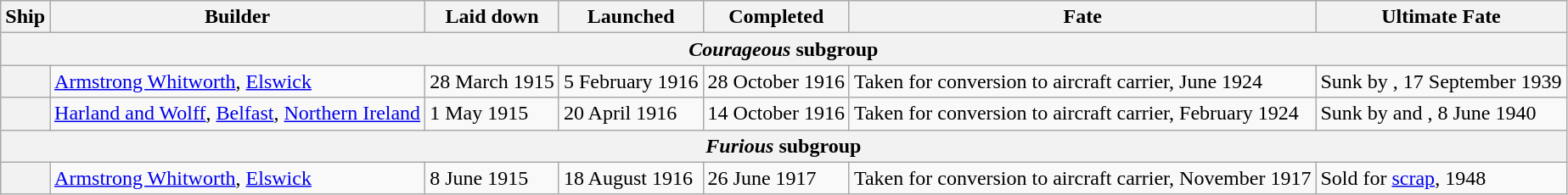<table class="wikitable plainrowheaders" style="margin-right: 0;">
<tr>
<th scope="col">Ship</th>
<th scope="col">Builder</th>
<th scope="col">Laid down</th>
<th scope="col">Launched</th>
<th scope="col">Completed</th>
<th scope="col">Fate</th>
<th scope="col">Ultimate Fate</th>
</tr>
<tr>
<th colspan=7><em>Courageous</em> subgroup</th>
</tr>
<tr>
<th scope="row"></th>
<td><a href='#'>Armstrong Whitworth</a>, <a href='#'>Elswick</a></td>
<td>28 March 1915</td>
<td>5 February 1916</td>
<td>28 October 1916</td>
<td>Taken for conversion to aircraft carrier, June 1924</td>
<td>Sunk by , 17 September 1939</td>
</tr>
<tr>
<th scope="row"></th>
<td><a href='#'>Harland and Wolff</a>, <a href='#'>Belfast</a>, <a href='#'>Northern Ireland</a></td>
<td>1 May 1915</td>
<td>20 April 1916</td>
<td>14 October 1916</td>
<td>Taken for conversion to aircraft carrier, February 1924</td>
<td>Sunk by  and , 8 June 1940</td>
</tr>
<tr>
<th colspan=7><em>Furious</em> subgroup</th>
</tr>
<tr>
<th scope="row"></th>
<td><a href='#'>Armstrong Whitworth</a>, <a href='#'>Elswick</a></td>
<td>8 June 1915</td>
<td>18 August 1916</td>
<td>26 June 1917</td>
<td>Taken for conversion to aircraft carrier, November 1917</td>
<td>Sold for <a href='#'>scrap</a>, 1948</td>
</tr>
</table>
